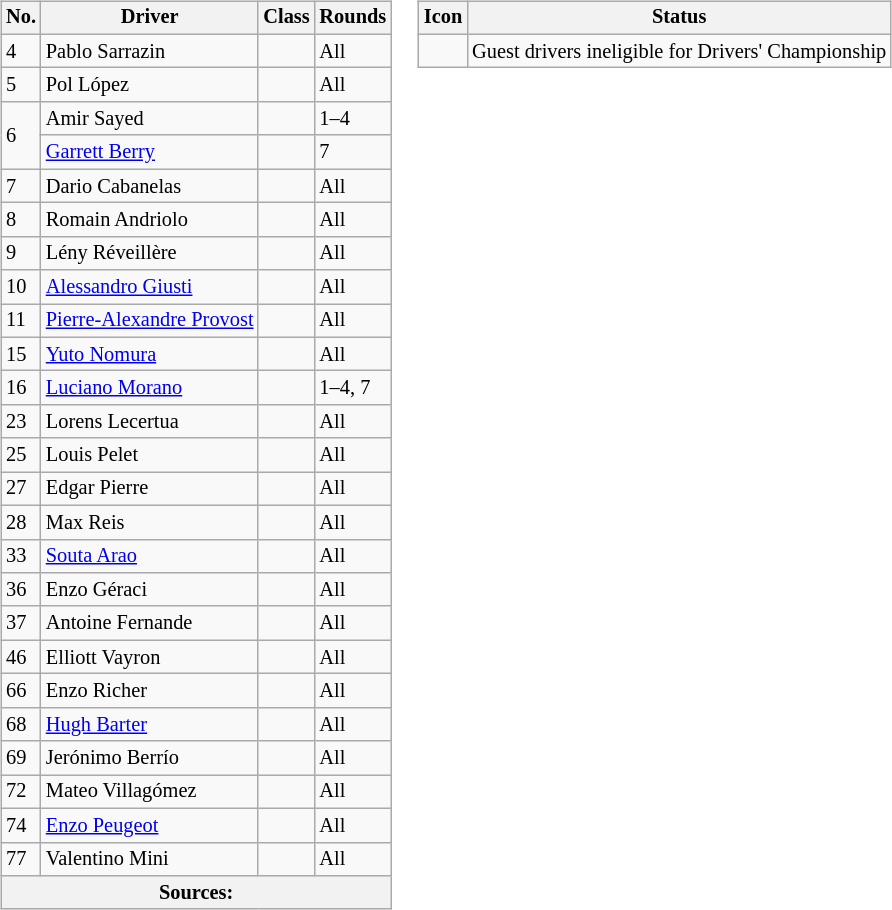<table>
<tr>
<td><br><table class="wikitable" style="font-size: 85%">
<tr>
<th>No.</th>
<th>Driver</th>
<th>Class</th>
<th>Rounds</th>
</tr>
<tr>
<td>4</td>
<td> Pablo Sarrazin</td>
<td></td>
<td>All</td>
</tr>
<tr>
<td>5</td>
<td> Pol López</td>
<td></td>
<td>All</td>
</tr>
<tr>
<td rowspan=2>6</td>
<td> Amir Sayed</td>
<td></td>
<td>1–4</td>
</tr>
<tr>
<td> <a href='#'>Garrett Berry</a></td>
<td style="text-align:center"></td>
<td>7</td>
</tr>
<tr>
<td>7</td>
<td> Dario Cabanelas</td>
<td></td>
<td>All</td>
</tr>
<tr>
<td>8</td>
<td> Romain Andriolo</td>
<td></td>
<td>All</td>
</tr>
<tr>
<td>9</td>
<td> Lény Réveillère</td>
<td></td>
<td>All</td>
</tr>
<tr>
<td>10</td>
<td> <a href='#'>Alessandro Giusti</a></td>
<td></td>
<td>All</td>
</tr>
<tr>
<td>11</td>
<td nowrap> <a href='#'>Pierre-Alexandre Provost</a></td>
<td></td>
<td>All</td>
</tr>
<tr>
<td>15</td>
<td> <a href='#'>Yuto Nomura</a></td>
<td></td>
<td>All</td>
</tr>
<tr>
<td>16</td>
<td> <a href='#'>Luciano Morano</a></td>
<td></td>
<td>1–4, 7</td>
</tr>
<tr>
<td>23</td>
<td> Lorens Lecertua</td>
<td></td>
<td>All</td>
</tr>
<tr>
<td>25</td>
<td> Louis Pelet</td>
<td></td>
<td>All</td>
</tr>
<tr>
<td>27</td>
<td> Edgar Pierre</td>
<td></td>
<td>All</td>
</tr>
<tr>
<td>28</td>
<td> Max Reis</td>
<td></td>
<td>All</td>
</tr>
<tr>
<td>33</td>
<td> <a href='#'>Souta Arao</a></td>
<td></td>
<td>All</td>
</tr>
<tr>
<td>36</td>
<td> Enzo Géraci</td>
<td></td>
<td>All</td>
</tr>
<tr>
<td>37</td>
<td> Antoine Fernande</td>
<td></td>
<td>All</td>
</tr>
<tr>
<td>46</td>
<td> Elliott Vayron</td>
<td></td>
<td>All</td>
</tr>
<tr>
<td>66</td>
<td> Enzo Richer</td>
<td></td>
<td>All</td>
</tr>
<tr>
<td>68</td>
<td> <a href='#'>Hugh Barter</a></td>
<td></td>
<td>All</td>
</tr>
<tr>
<td>69</td>
<td> Jerónimo Berrío</td>
<td></td>
<td>All</td>
</tr>
<tr>
<td>72</td>
<td> Mateo Villagómez</td>
<td></td>
<td>All</td>
</tr>
<tr>
<td>74</td>
<td> <a href='#'>Enzo Peugeot</a></td>
<td></td>
<td>All</td>
</tr>
<tr>
<td>77</td>
<td> Valentino Mini</td>
<td></td>
<td>All</td>
</tr>
<tr>
<th colspan=4>Sources:</th>
</tr>
</table>
</td>
<td style="vertical-align:top"><br><table class="wikitable" style="font-size: 85%">
<tr>
<th>Icon</th>
<th>Status</th>
</tr>
<tr>
<td style="text-align:center"></td>
<td>Guest drivers ineligible for Drivers' Championship</td>
</tr>
</table>
</td>
</tr>
</table>
